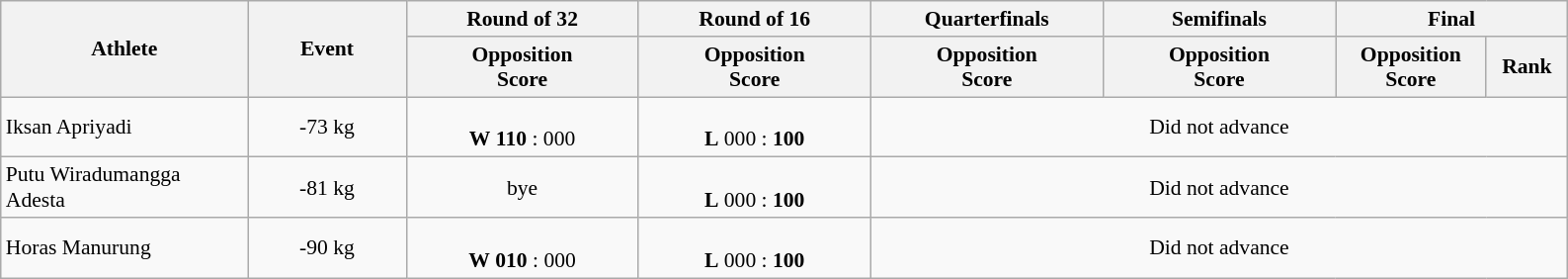<table class=wikitable style="font-size:90%; text-align:center">
<tr>
<th width="160" rowspan="2">Athlete</th>
<th width="100" rowspan="2">Event</th>
<th width="150">Round of 32</th>
<th width="150">Round of 16</th>
<th width="150">Quarterfinals</th>
<th width="150">Semifinals</th>
<th width="150" colspan="2">Final</th>
</tr>
<tr>
<th>Opposition<br>Score</th>
<th>Opposition<br>Score</th>
<th>Opposition<br>Score</th>
<th>Opposition<br>Score</th>
<th>Opposition<br>Score</th>
<th>Rank</th>
</tr>
<tr>
<td align=left>Iksan Apriyadi</td>
<td align=centre>-73 kg</td>
<td> <br><strong>W</strong> <strong>110</strong> : 000</td>
<td> <br><strong>L</strong> 000 : <strong>100</strong></td>
<td colspan="4" align="center">Did not advance</td>
</tr>
<tr>
<td align=left>Putu Wiradumangga Adesta</td>
<td align=centre>-81 kg</td>
<td>bye</td>
<td> <br><strong>L</strong> 000 : <strong>100</strong></td>
<td colspan="4" align="center">Did not advance</td>
</tr>
<tr>
<td align=left>Horas Manurung</td>
<td align=centre>-90 kg</td>
<td> <br><strong>W</strong> <strong>010</strong> : 000</td>
<td> <br><strong>L</strong> 000 : <strong>100</strong></td>
<td colspan="4" align="center">Did not advance</td>
</tr>
</table>
